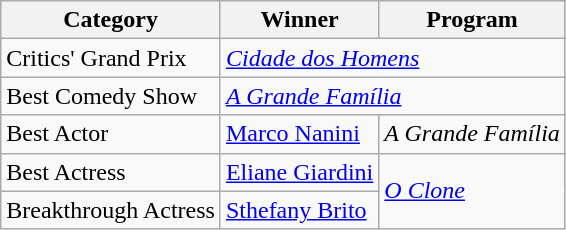<table class="wikitable">
<tr>
<th>Category</th>
<th>Winner</th>
<th>Program</th>
</tr>
<tr>
<td>Critics' Grand Prix</td>
<td colspan="2"><em><a href='#'>Cidade dos Homens</a></em></td>
</tr>
<tr>
<td>Best Comedy Show</td>
<td colspan="2"><em><a href='#'>A Grande Família</a></em></td>
</tr>
<tr>
<td>Best Actor</td>
<td><a href='#'>Marco Nanini</a></td>
<td><em>A Grande Família</em></td>
</tr>
<tr>
<td>Best Actress</td>
<td><a href='#'>Eliane Giardini</a></td>
<td rowspan="2"><em><a href='#'>O Clone</a></em></td>
</tr>
<tr>
<td>Breakthrough Actress</td>
<td><a href='#'>Sthefany Brito</a></td>
</tr>
</table>
